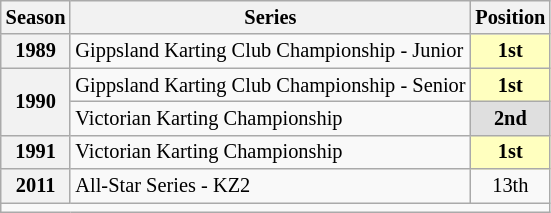<table class="wikitable" style="font-size: 85%; text-align:center">
<tr>
<th>Season</th>
<th>Series</th>
<th>Position</th>
</tr>
<tr>
<th>1989</th>
<td align="left">Gippsland Karting Club Championship - Junior</td>
<td align="center" style="background: #ffffbf"><strong>1st</strong></td>
</tr>
<tr>
<th rowspan=2>1990</th>
<td align="left">Gippsland Karting Club Championship - Senior</td>
<td align="center" style="background: #ffffbf"><strong>1st</strong></td>
</tr>
<tr>
<td align="left">Victorian Karting Championship</td>
<td align="center" style="background: #dfdfdf"><strong>2nd</strong></td>
</tr>
<tr>
<th>1991</th>
<td align="left">Victorian Karting Championship</td>
<td align="center" style="background: #ffffbf"><strong>1st</strong></td>
</tr>
<tr>
<th>2011</th>
<td align="left">All-Star Series - KZ2</td>
<td align="center">13th</td>
</tr>
<tr>
<td colspan=3></td>
</tr>
</table>
